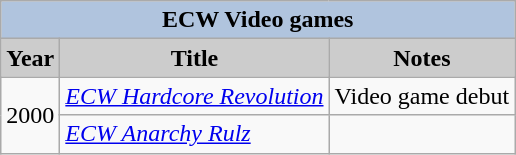<table class="wikitable sortable">
<tr style="text-align:center;">
<th colspan=4 style="background:#B0C4DE;">ECW Video games</th>
</tr>
<tr style="text-align:center;">
<th style="background:#ccc;">Year</th>
<th style="background:#ccc;">Title</th>
<th style="background:#ccc;">Notes</th>
</tr>
<tr>
<td rowspan="2">2000</td>
<td><em><a href='#'>ECW Hardcore Revolution</a></em></td>
<td>Video game debut</td>
</tr>
<tr>
<td><em><a href='#'>ECW Anarchy Rulz</a></em></td>
<td></td>
</tr>
</table>
